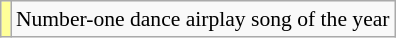<table class="wikitable plainrowheaders" style="font-size:90%;">
<tr>
<td bgcolor=#FFFF99 align=center></td>
<td>Number-one dance airplay song of the year</td>
</tr>
</table>
